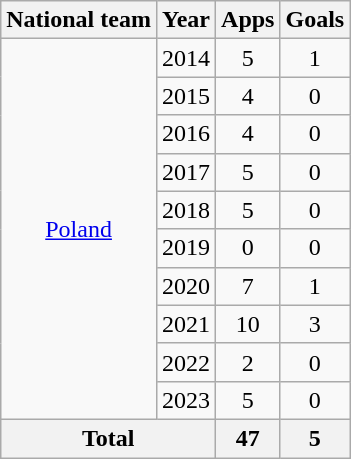<table class="wikitable" style="text-align:center">
<tr>
<th>National team</th>
<th>Year</th>
<th>Apps</th>
<th>Goals</th>
</tr>
<tr>
<td rowspan="10"><a href='#'>Poland</a></td>
<td>2014</td>
<td>5</td>
<td>1</td>
</tr>
<tr>
<td>2015</td>
<td>4</td>
<td>0</td>
</tr>
<tr>
<td>2016</td>
<td>4</td>
<td>0</td>
</tr>
<tr>
<td>2017</td>
<td>5</td>
<td>0</td>
</tr>
<tr>
<td>2018</td>
<td>5</td>
<td>0</td>
</tr>
<tr>
<td>2019</td>
<td>0</td>
<td>0</td>
</tr>
<tr>
<td>2020</td>
<td>7</td>
<td>1</td>
</tr>
<tr>
<td>2021</td>
<td>10</td>
<td>3</td>
</tr>
<tr>
<td>2022</td>
<td>2</td>
<td>0</td>
</tr>
<tr>
<td>2023</td>
<td>5</td>
<td>0</td>
</tr>
<tr>
<th colspan="2">Total</th>
<th>47</th>
<th>5</th>
</tr>
</table>
